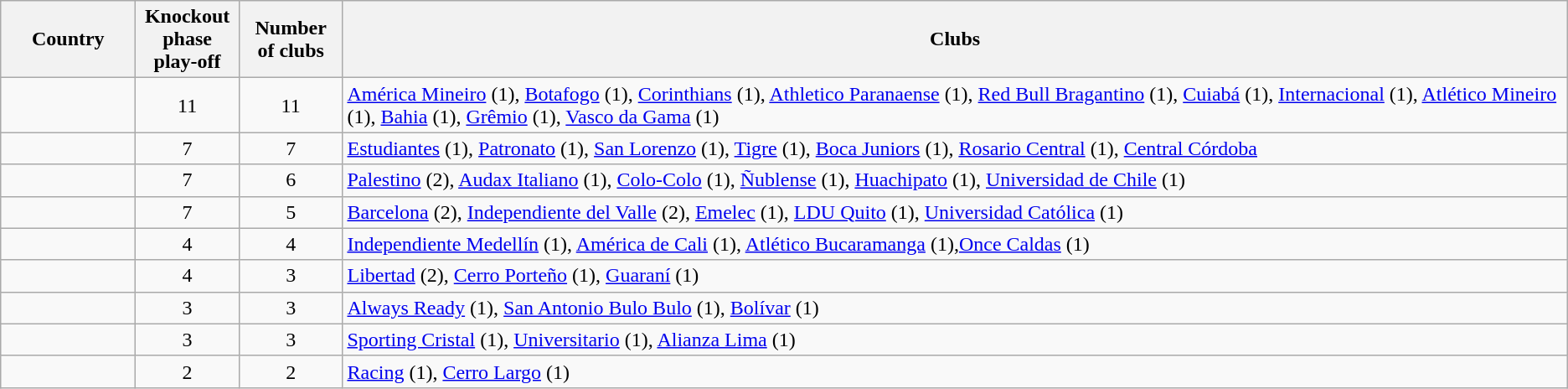<table class="wikitable plainrowheaders sortable">
<tr>
<th width=100>Country</th>
<th width=75>Knockout phase play-off</th>
<th width=75>Number<br>of clubs</th>
<th>Clubs</th>
</tr>
<tr>
<td></td>
<td align=center>11</td>
<td align=center>11</td>
<td><a href='#'>América Mineiro</a> (1), <a href='#'>Botafogo</a> (1), <a href='#'>Corinthians</a> (1), <a href='#'>Athletico Paranaense</a> (1), <a href='#'>Red Bull Bragantino</a> (1), <a href='#'>Cuiabá</a> (1), <a href='#'>Internacional</a> (1), <a href='#'>Atlético Mineiro</a> (1), <a href='#'>Bahia</a> (1), <a href='#'>Grêmio</a> (1), <a href='#'>Vasco da Gama</a> (1)</td>
</tr>
<tr>
<td></td>
<td align=center>7</td>
<td align=center>7</td>
<td><a href='#'>Estudiantes</a> (1), <a href='#'>Patronato</a> (1), <a href='#'>San Lorenzo</a> (1), <a href='#'>Tigre</a> (1), <a href='#'>Boca Juniors</a> (1), <a href='#'>Rosario Central</a> (1), <a href='#'>Central Córdoba</a></td>
</tr>
<tr>
<td></td>
<td align=center>7</td>
<td align=center>6</td>
<td><a href='#'>Palestino</a> (2), <a href='#'>Audax Italiano</a> (1), <a href='#'>Colo-Colo</a> (1), <a href='#'>Ñublense</a> (1), <a href='#'>Huachipato</a> (1), <a href='#'>Universidad de Chile</a> (1)</td>
</tr>
<tr>
<td></td>
<td align=center>7</td>
<td align=center>5</td>
<td><a href='#'>Barcelona</a> (2), <a href='#'>Independiente del Valle</a> (2), <a href='#'>Emelec</a> (1), <a href='#'>LDU Quito</a> (1), <a href='#'>Universidad Católica</a> (1)</td>
</tr>
<tr>
<td></td>
<td align=center>4</td>
<td align=center>4</td>
<td><a href='#'>Independiente Medellín</a> (1), <a href='#'>América de Cali</a> (1), <a href='#'>Atlético Bucaramanga</a> (1),<a href='#'>Once Caldas</a> (1)</td>
</tr>
<tr>
<td></td>
<td align=center>4</td>
<td align=center>3</td>
<td><a href='#'>Libertad</a> (2), <a href='#'>Cerro Porteño</a> (1), <a href='#'>Guaraní</a> (1)</td>
</tr>
<tr>
<td></td>
<td align=center>3</td>
<td align=center>3</td>
<td><a href='#'>Always Ready</a> (1), <a href='#'>San Antonio Bulo Bulo</a> (1), <a href='#'>Bolívar</a> (1)</td>
</tr>
<tr>
<td></td>
<td align=center>3</td>
<td align=center>3</td>
<td><a href='#'>Sporting Cristal</a> (1), <a href='#'>Universitario</a> (1), <a href='#'>Alianza Lima</a> (1)</td>
</tr>
<tr>
<td></td>
<td align=center>2</td>
<td align=center>2</td>
<td><a href='#'>Racing</a> (1), <a href='#'>Cerro Largo</a> (1)</td>
</tr>
</table>
